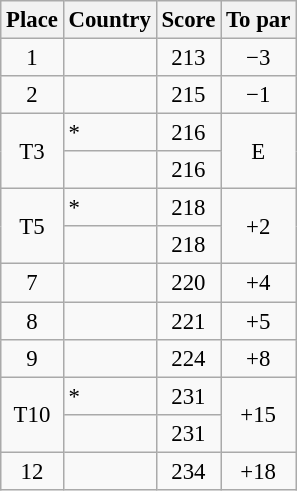<table class="wikitable" style="font-size:95%;">
<tr>
<th>Place</th>
<th>Country</th>
<th>Score</th>
<th>To par</th>
</tr>
<tr>
<td align="center">1</td>
<td></td>
<td align=center>213</td>
<td align="center">−3</td>
</tr>
<tr>
<td align="center">2</td>
<td></td>
<td align="center">215</td>
<td align="center">−1</td>
</tr>
<tr>
<td rowspan="2" align="center">T3</td>
<td> *</td>
<td align="center">216</td>
<td rowspan="2" align="center">E</td>
</tr>
<tr>
<td></td>
<td align="center">216</td>
</tr>
<tr>
<td rowspan="2" align="center">T5</td>
<td> *</td>
<td align="center">218</td>
<td rowspan="2" align="center">+2</td>
</tr>
<tr>
<td></td>
<td align=center>218</td>
</tr>
<tr>
<td align="center">7</td>
<td></td>
<td align="center">220</td>
<td align="center">+4</td>
</tr>
<tr>
<td align="center">8</td>
<td></td>
<td align="center">221</td>
<td align="center">+5</td>
</tr>
<tr>
<td align="center">9</td>
<td></td>
<td align="center">224</td>
<td align="center">+8</td>
</tr>
<tr>
<td rowspan="2" align="center">T10</td>
<td> *</td>
<td align="center">231</td>
<td rowspan="2" align="center">+15</td>
</tr>
<tr>
<td></td>
<td align="center">231</td>
</tr>
<tr>
<td align="center">12</td>
<td></td>
<td align="center">234</td>
<td align="center">+18</td>
</tr>
</table>
